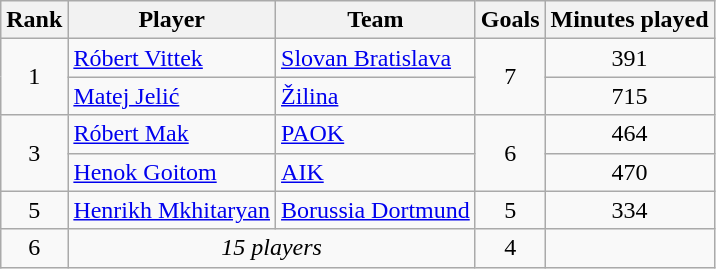<table class="wikitable" style="text-align:center">
<tr>
<th>Rank</th>
<th>Player</th>
<th>Team</th>
<th>Goals</th>
<th>Minutes played</th>
</tr>
<tr>
<td rowspan=2>1</td>
<td align=left> <a href='#'>Róbert Vittek</a></td>
<td align=left> <a href='#'>Slovan Bratislava</a></td>
<td rowspan=2>7</td>
<td>391</td>
</tr>
<tr>
<td align=left> <a href='#'>Matej Jelić</a></td>
<td align=left> <a href='#'>Žilina</a></td>
<td>715</td>
</tr>
<tr>
<td rowspan=2>3</td>
<td align=left> <a href='#'>Róbert Mak</a></td>
<td align=left> <a href='#'>PAOK</a></td>
<td rowspan=2>6</td>
<td>464</td>
</tr>
<tr>
<td align=left> <a href='#'>Henok Goitom</a></td>
<td align=left> <a href='#'>AIK</a></td>
<td>470</td>
</tr>
<tr>
<td>5</td>
<td align=left> <a href='#'>Henrikh Mkhitaryan</a></td>
<td align=left> <a href='#'>Borussia Dortmund</a></td>
<td>5</td>
<td>334</td>
</tr>
<tr>
<td>6</td>
<td colspan=2><em>15 players</em></td>
<td>4</td>
<td></td>
</tr>
</table>
